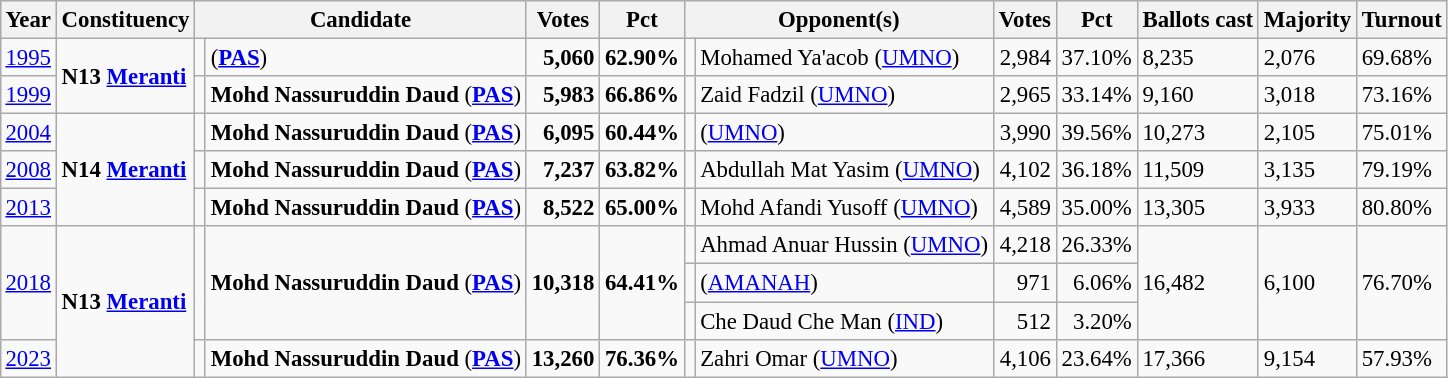<table class="wikitable" style="margin:0.5em ; font-size:95%">
<tr>
<th>Year</th>
<th>Constituency</th>
<th colspan=2>Candidate</th>
<th>Votes</th>
<th>Pct</th>
<th colspan=2>Opponent(s)</th>
<th>Votes</th>
<th>Pct</th>
<th>Ballots cast</th>
<th>Majority</th>
<th>Turnout</th>
</tr>
<tr>
<td><a href='#'>1995</a></td>
<td rowspan=2><strong>N13 <a href='#'>Meranti</a></strong></td>
<td></td>
<td> (<a href='#'><strong>PAS</strong></a>)</td>
<td align="right"><strong>5,060</strong></td>
<td><strong>62.90%</strong></td>
<td></td>
<td>Mohamed Ya'acob (<a href='#'>UMNO</a>)</td>
<td align="right">2,984</td>
<td>37.10%</td>
<td>8,235</td>
<td>2,076</td>
<td>69.68%</td>
</tr>
<tr>
<td><a href='#'>1999</a></td>
<td></td>
<td><strong>Mohd Nassuruddin Daud</strong> (<a href='#'><strong>PAS</strong></a>)</td>
<td align="right"><strong>5,983</strong></td>
<td><strong>66.86%</strong></td>
<td></td>
<td>Zaid Fadzil (<a href='#'>UMNO</a>)</td>
<td align="right">2,965</td>
<td>33.14%</td>
<td>9,160</td>
<td>3,018</td>
<td>73.16%</td>
</tr>
<tr>
<td><a href='#'>2004</a></td>
<td rowspan=3><strong>N14 <a href='#'>Meranti</a></strong></td>
<td></td>
<td><strong>Mohd Nassuruddin Daud</strong> (<a href='#'><strong>PAS</strong></a>)</td>
<td align="right"><strong>6,095</strong></td>
<td><strong>60.44%</strong></td>
<td></td>
<td> (<a href='#'>UMNO</a>)</td>
<td align="right">3,990</td>
<td>39.56%</td>
<td>10,273</td>
<td>2,105</td>
<td>75.01%</td>
</tr>
<tr>
<td><a href='#'>2008</a></td>
<td></td>
<td><strong>Mohd Nassuruddin Daud</strong> (<a href='#'><strong>PAS</strong></a>)</td>
<td align="right"><strong>7,237</strong></td>
<td><strong>63.82%</strong></td>
<td></td>
<td>Abdullah Mat Yasim (<a href='#'>UMNO</a>)</td>
<td align="right">4,102</td>
<td>36.18%</td>
<td>11,509</td>
<td>3,135</td>
<td>79.19%</td>
</tr>
<tr>
<td><a href='#'>2013</a></td>
<td></td>
<td><strong>Mohd Nassuruddin Daud</strong> (<a href='#'><strong>PAS</strong></a>)</td>
<td align="right"><strong>8,522</strong></td>
<td><strong>65.00%</strong></td>
<td></td>
<td>Mohd Afandi Yusoff (<a href='#'>UMNO</a>)</td>
<td align="right">4,589</td>
<td>35.00%</td>
<td>13,305</td>
<td>3,933</td>
<td>80.80%</td>
</tr>
<tr>
<td rowspan=3><a href='#'>2018</a></td>
<td rowspan="4"><strong>N13 <a href='#'>Meranti</a></strong></td>
<td rowspan=3 ></td>
<td rowspan=3><strong>Mohd Nassuruddin Daud</strong> (<a href='#'><strong>PAS</strong></a>)</td>
<td rowspan=3 align="right"><strong>10,318</strong></td>
<td rowspan=3><strong>64.41%</strong></td>
<td></td>
<td>Ahmad Anuar Hussin (<a href='#'>UMNO</a>)</td>
<td align="right">4,218</td>
<td>26.33%</td>
<td rowspan=3>16,482</td>
<td rowspan=3>6,100</td>
<td rowspan=3>76.70%</td>
</tr>
<tr>
<td></td>
<td> (<a href='#'>AMANAH</a>)</td>
<td align="right">971</td>
<td align="right">6.06%</td>
</tr>
<tr>
<td></td>
<td>Che Daud Che Man (<a href='#'>IND</a>)</td>
<td align="right">512</td>
<td align="right">3.20%</td>
</tr>
<tr>
<td><a href='#'>2023</a></td>
<td></td>
<td><strong>Mohd Nassuruddin Daud</strong> (<a href='#'><strong>PAS</strong></a>)</td>
<td align="right"><strong>13,260</strong></td>
<td><strong>76.36%</strong></td>
<td></td>
<td>Zahri Omar (<a href='#'>UMNO</a>)</td>
<td align="right">4,106</td>
<td>23.64%</td>
<td>17,366</td>
<td>9,154</td>
<td>57.93%</td>
</tr>
</table>
